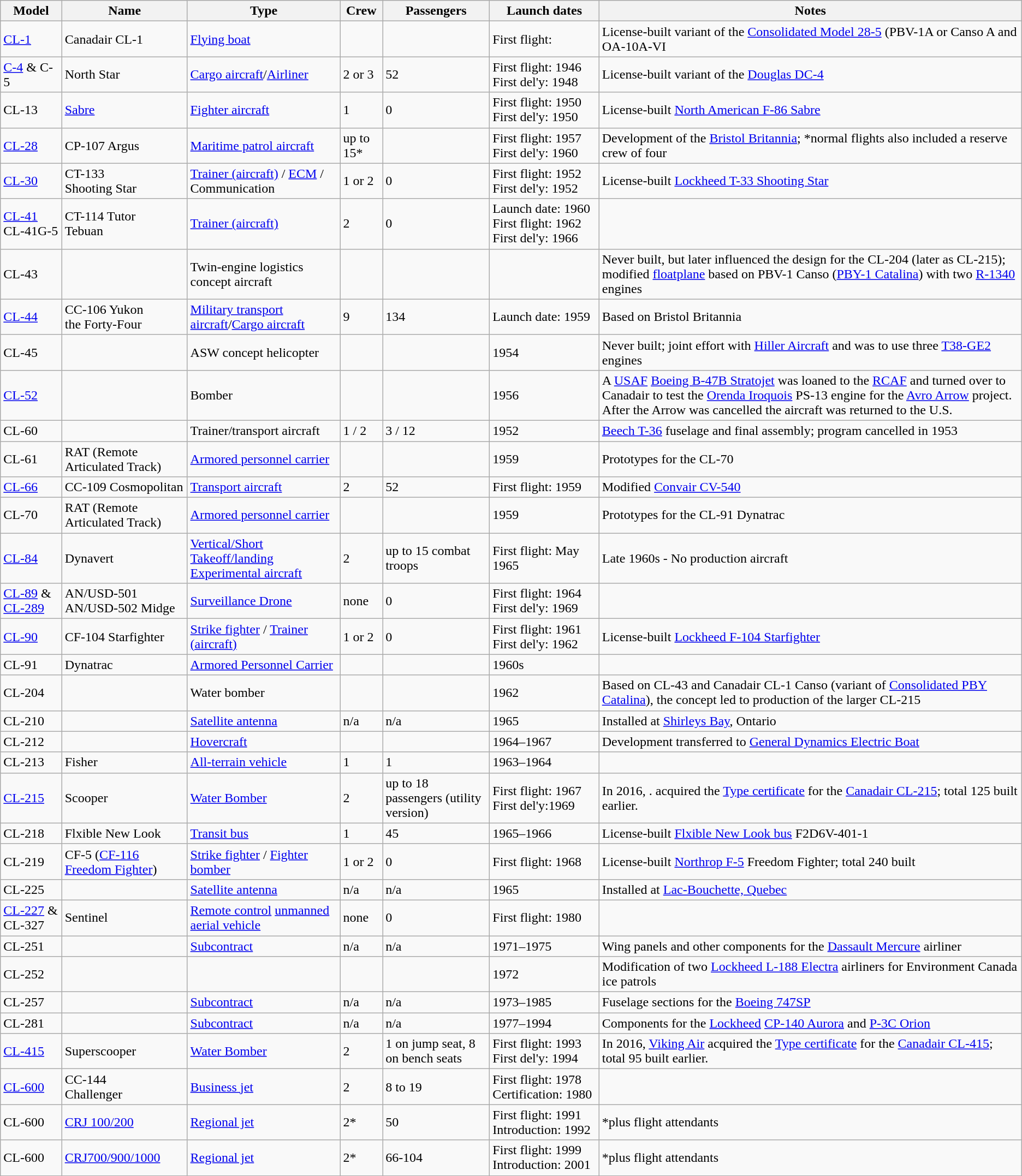<table class="wikitable sortable">
<tr>
<th>Model</th>
<th>Name</th>
<th>Type</th>
<th>Crew</th>
<th>Passengers</th>
<th>Launch dates</th>
<th>Notes</th>
</tr>
<tr>
<td><a href='#'>CL-1</a></td>
<td>Canadair CL-1</td>
<td><a href='#'>Flying boat</a></td>
<td></td>
<td></td>
<td>First flight:</td>
<td>License-built variant of the <a href='#'>Consolidated Model 28-5</a> (PBV-1A or Canso A and OA-10A-VI</td>
</tr>
<tr>
<td><a href='#'>C-4</a> & C-5</td>
<td>North Star</td>
<td><a href='#'>Cargo aircraft</a>/<a href='#'>Airliner</a></td>
<td>2 or 3</td>
<td>52</td>
<td>First flight: 1946<br>First del'y: 1948</td>
<td>License-built variant of the <a href='#'>Douglas DC-4</a></td>
</tr>
<tr>
<td>CL-13</td>
<td><a href='#'>Sabre</a></td>
<td><a href='#'>Fighter aircraft</a></td>
<td>1</td>
<td>0</td>
<td>First flight: 1950<br>First del'y: 1950</td>
<td>License-built <a href='#'>North American F-86 Sabre</a></td>
</tr>
<tr>
<td><a href='#'>CL-28</a></td>
<td>CP-107 Argus</td>
<td><a href='#'>Maritime patrol aircraft</a></td>
<td>up to 15*</td>
<td></td>
<td>First flight: 1957<br>First del'y: 1960</td>
<td>Development of the <a href='#'>Bristol Britannia</a>; *normal flights also included a reserve crew of four</td>
</tr>
<tr>
<td><a href='#'>CL-30</a></td>
<td>CT-133<br>Shooting Star</td>
<td><a href='#'>Trainer (aircraft)</a> / <a href='#'>ECM</a> / Communication</td>
<td>1 or 2</td>
<td>0</td>
<td>First flight: 1952<br>First del'y: 1952</td>
<td>License-built <a href='#'>Lockheed T-33 Shooting Star</a></td>
</tr>
<tr>
<td><a href='#'>CL-41</a><br>CL-41G-5</td>
<td>CT-114 Tutor <br>Tebuan</td>
<td><a href='#'>Trainer (aircraft)</a></td>
<td>2</td>
<td>0</td>
<td nowrap>Launch date: 1960<br>First flight: 1962<br>First del'y: 1966</td>
<td></td>
</tr>
<tr>
<td>CL-43</td>
<td></td>
<td>Twin-engine logistics concept aircraft</td>
<td></td>
<td></td>
<td></td>
<td>Never built, but later influenced the design for the CL-204 (later as CL-215); modified <a href='#'>floatplane</a> based on PBV-1 Canso (<a href='#'>PBY-1 Catalina</a>) with two <a href='#'>R-1340</a> engines</td>
</tr>
<tr>
<td><a href='#'>CL-44</a></td>
<td nowrap>CC-106 Yukon<br>the Forty-Four</td>
<td><a href='#'>Military transport aircraft</a>/<a href='#'>Cargo aircraft</a></td>
<td>9</td>
<td>134</td>
<td>Launch date: 1959</td>
<td>Based on Bristol Britannia</td>
</tr>
<tr>
<td>CL-45</td>
<td></td>
<td>ASW concept helicopter</td>
<td></td>
<td></td>
<td>1954</td>
<td>Never built; joint effort with <a href='#'>Hiller Aircraft</a> and was to use three <a href='#'>T38-GE2</a> engines</td>
</tr>
<tr>
<td><a href='#'>CL-52</a></td>
<td></td>
<td>Bomber</td>
<td></td>
<td></td>
<td>1956</td>
<td>A <a href='#'>USAF</a> <a href='#'>Boeing B-47B Stratojet</a> was loaned to the <a href='#'>RCAF</a> and turned over to Canadair to test the <a href='#'>Orenda Iroquois</a> PS-13 engine for the <a href='#'>Avro Arrow</a> project. After the Arrow was cancelled the aircraft was returned to the U.S.</td>
</tr>
<tr>
<td>CL-60</td>
<td></td>
<td>Trainer/transport aircraft</td>
<td>1 / 2</td>
<td>3 / 12</td>
<td>1952</td>
<td><a href='#'>Beech T-36</a> fuselage and final assembly; program cancelled in 1953</td>
</tr>
<tr>
<td>CL-61</td>
<td>RAT (Remote Articulated Track)</td>
<td><a href='#'>Armored personnel carrier</a></td>
<td></td>
<td></td>
<td>1959</td>
<td>Prototypes for the CL-70</td>
</tr>
<tr>
<td><a href='#'>CL-66</a></td>
<td>CC-109 Cosmopolitan</td>
<td><a href='#'>Transport aircraft</a></td>
<td>2</td>
<td>52</td>
<td>First flight: 1959</td>
<td>Modified <a href='#'>Convair CV-540</a></td>
</tr>
<tr>
<td>CL-70</td>
<td>RAT (Remote Articulated Track)</td>
<td><a href='#'>Armored personnel carrier</a></td>
<td></td>
<td></td>
<td>1959</td>
<td>Prototypes for the CL-91 Dynatrac</td>
</tr>
<tr>
<td><a href='#'>CL-84</a></td>
<td>Dynavert</td>
<td><a href='#'>Vertical/Short Takeoff/landing</a> <a href='#'>Experimental aircraft</a></td>
<td>2</td>
<td>up to 15 combat troops</td>
<td>First flight: May 1965</td>
<td>Late 1960s - No production aircraft</td>
</tr>
<tr>
<td><a href='#'>CL-89</a> & <a href='#'>CL-289</a></td>
<td>AN/USD-501<br>AN/USD-502
Midge</td>
<td><a href='#'>Surveillance Drone</a></td>
<td>none</td>
<td>0</td>
<td>First flight: 1964<br>First del'y: 1969</td>
<td></td>
</tr>
<tr>
<td><a href='#'>CL-90</a></td>
<td>CF-104 Starfighter</td>
<td><a href='#'>Strike fighter</a> / <a href='#'>Trainer (aircraft)</a></td>
<td>1 or 2</td>
<td>0</td>
<td>First flight: 1961<br>First del'y: 1962</td>
<td>License-built <a href='#'>Lockheed F-104 Starfighter</a></td>
</tr>
<tr>
<td>CL-91</td>
<td>Dynatrac</td>
<td><a href='#'>Armored Personnel Carrier</a></td>
<td></td>
<td></td>
<td>1960s</td>
<td></td>
</tr>
<tr>
<td>CL-204</td>
<td></td>
<td>Water bomber</td>
<td></td>
<td></td>
<td>1962</td>
<td>Based on CL-43 and Canadair CL-1 Canso (variant of <a href='#'>Consolidated PBY Catalina</a>), the  concept led to production of the larger CL-215</td>
</tr>
<tr>
<td>CL-210</td>
<td></td>
<td><a href='#'>Satellite antenna</a></td>
<td>n/a</td>
<td>n/a</td>
<td>1965</td>
<td>Installed at <a href='#'>Shirleys Bay</a>, Ontario</td>
</tr>
<tr>
<td>CL-212</td>
<td></td>
<td><a href='#'>Hovercraft</a></td>
<td></td>
<td></td>
<td>1964–1967</td>
<td>Development transferred to <a href='#'>General Dynamics Electric Boat</a></td>
</tr>
<tr>
<td>CL-213</td>
<td>Fisher</td>
<td><a href='#'>All-terrain vehicle</a></td>
<td>1</td>
<td>1</td>
<td>1963–1964</td>
<td></td>
</tr>
<tr>
<td><a href='#'>CL-215</a></td>
<td>Scooper</td>
<td><a href='#'>Water Bomber</a></td>
<td>2</td>
<td>up to 18 passengers (utility version)</td>
<td>First flight: 1967<br>First del'y:1969</td>
<td>In 2016, . acquired the <a href='#'>Type certificate</a> for the <a href='#'>Canadair CL-215</a>; total 125 built earlier.</td>
</tr>
<tr>
<td>CL-218</td>
<td>Flxible New Look</td>
<td><a href='#'>Transit bus</a></td>
<td>1</td>
<td>45</td>
<td>1965–1966</td>
<td>License-built <a href='#'>Flxible New Look bus</a> F2D6V-401-1</td>
</tr>
<tr>
<td>CL-219</td>
<td>CF-5 (<a href='#'>CF-116 Freedom Fighter</a>)</td>
<td><a href='#'>Strike fighter</a> / <a href='#'>Fighter bomber</a></td>
<td>1 or 2</td>
<td>0</td>
<td>First flight: 1968</td>
<td>License-built <a href='#'>Northrop F-5</a> Freedom Fighter; total 240 built</td>
</tr>
<tr>
<td>CL-225</td>
<td></td>
<td><a href='#'>Satellite antenna</a></td>
<td>n/a</td>
<td>n/a</td>
<td>1965</td>
<td>Installed at <a href='#'>Lac-Bouchette, Quebec</a></td>
</tr>
<tr>
<td><a href='#'>CL-227</a> & CL-327</td>
<td>Sentinel</td>
<td><a href='#'>Remote control</a> <a href='#'>unmanned aerial vehicle</a></td>
<td>none</td>
<td>0</td>
<td>First flight: 1980</td>
<td></td>
</tr>
<tr>
<td>CL-251</td>
<td></td>
<td><a href='#'>Subcontract</a></td>
<td>n/a</td>
<td>n/a</td>
<td>1971–1975</td>
<td>Wing panels and other components for the <a href='#'>Dassault Mercure</a> airliner</td>
</tr>
<tr>
<td>CL-252</td>
<td></td>
<td></td>
<td></td>
<td></td>
<td>1972</td>
<td>Modification of two <a href='#'>Lockheed L-188 Electra</a> airliners for Environment Canada ice patrols</td>
</tr>
<tr>
<td>CL-257</td>
<td></td>
<td><a href='#'>Subcontract</a></td>
<td>n/a</td>
<td>n/a</td>
<td>1973–1985</td>
<td>Fuselage sections for the <a href='#'>Boeing 747SP</a></td>
</tr>
<tr>
<td>CL-281</td>
<td></td>
<td><a href='#'>Subcontract</a></td>
<td>n/a</td>
<td>n/a</td>
<td>1977–1994</td>
<td>Components for the <a href='#'>Lockheed</a> <a href='#'>CP-140 Aurora</a> and <a href='#'>P-3C Orion</a></td>
</tr>
<tr>
<td><a href='#'>CL-415</a></td>
<td>Superscooper</td>
<td><a href='#'>Water Bomber</a></td>
<td>2</td>
<td>1 on jump seat, 8 on bench seats</td>
<td>First flight: 1993<br>First del'y: 1994</td>
<td>In 2016, <a href='#'>Viking Air</a> acquired the <a href='#'>Type certificate</a> for the <a href='#'>Canadair CL-415</a>; total 95 built earlier.</td>
</tr>
<tr>
<td><a href='#'>CL-600</a></td>
<td>CC-144<br>Challenger</td>
<td><a href='#'>Business jet</a></td>
<td>2</td>
<td>8 to 19</td>
<td>First flight: 1978<br>Certification: 1980</td>
<td></td>
</tr>
<tr>
<td>CL-600</td>
<td><a href='#'>CRJ 100/200</a></td>
<td><a href='#'>Regional jet</a></td>
<td>2*</td>
<td>50</td>
<td>First flight: 1991<br>Introduction: 1992</td>
<td>*plus flight attendants</td>
</tr>
<tr>
<td>CL-600</td>
<td><a href='#'>CRJ700/900/1000</a></td>
<td><a href='#'>Regional jet</a></td>
<td>2*</td>
<td>66-104</td>
<td>First flight: 1999<br>Introduction: 2001</td>
<td>*plus flight attendants</td>
</tr>
</table>
